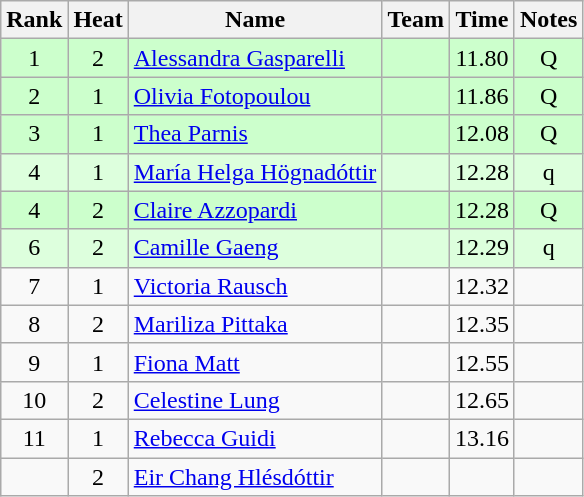<table class="wikitable sortable" style="text-align:center">
<tr>
<th>Rank</th>
<th>Heat</th>
<th>Name</th>
<th>Team</th>
<th>Time</th>
<th>Notes</th>
</tr>
<tr bgcolor=ccffcc>
<td>1</td>
<td>2</td>
<td align="left"><a href='#'>Alessandra Gasparelli</a></td>
<td align=left></td>
<td>11.80</td>
<td>Q</td>
</tr>
<tr bgcolor=ccffcc>
<td>2</td>
<td>1</td>
<td align="left"><a href='#'>Olivia Fotopoulou</a></td>
<td align=left></td>
<td>11.86</td>
<td>Q</td>
</tr>
<tr bgcolor=ccffcc>
<td>3</td>
<td>1</td>
<td align="left"><a href='#'>Thea Parnis</a></td>
<td align=left></td>
<td>12.08</td>
<td>Q</td>
</tr>
<tr bgcolor=ddffdd>
<td>4</td>
<td>1</td>
<td align="left"><a href='#'>María Helga Högnadóttir</a></td>
<td align=left></td>
<td>12.28</td>
<td>q</td>
</tr>
<tr bgcolor=ccffcc>
<td>4</td>
<td>2</td>
<td align="left"><a href='#'>Claire Azzopardi</a></td>
<td align=left></td>
<td>12.28</td>
<td>Q</td>
</tr>
<tr bgcolor=ddffdd>
<td>6</td>
<td>2</td>
<td align="left"><a href='#'>Camille Gaeng</a></td>
<td align=left></td>
<td>12.29</td>
<td>q</td>
</tr>
<tr>
<td>7</td>
<td>1</td>
<td align="left"><a href='#'>Victoria Rausch</a></td>
<td align=left></td>
<td>12.32</td>
<td></td>
</tr>
<tr>
<td>8</td>
<td>2</td>
<td align="left"><a href='#'>Mariliza Pittaka</a></td>
<td align=left></td>
<td>12.35</td>
<td></td>
</tr>
<tr>
<td>9</td>
<td>1</td>
<td align="left"><a href='#'>Fiona Matt</a></td>
<td align=left></td>
<td>12.55</td>
<td></td>
</tr>
<tr>
<td>10</td>
<td>2</td>
<td align="left"><a href='#'>Celestine Lung</a></td>
<td align=left></td>
<td>12.65</td>
<td></td>
</tr>
<tr>
<td>11</td>
<td>1</td>
<td align="left"><a href='#'>Rebecca Guidi</a></td>
<td align=left></td>
<td>13.16</td>
<td></td>
</tr>
<tr>
<td></td>
<td>2</td>
<td align="left"><a href='#'>Eir Chang Hlésdóttir</a></td>
<td align=left></td>
<td></td>
<td></td>
</tr>
</table>
